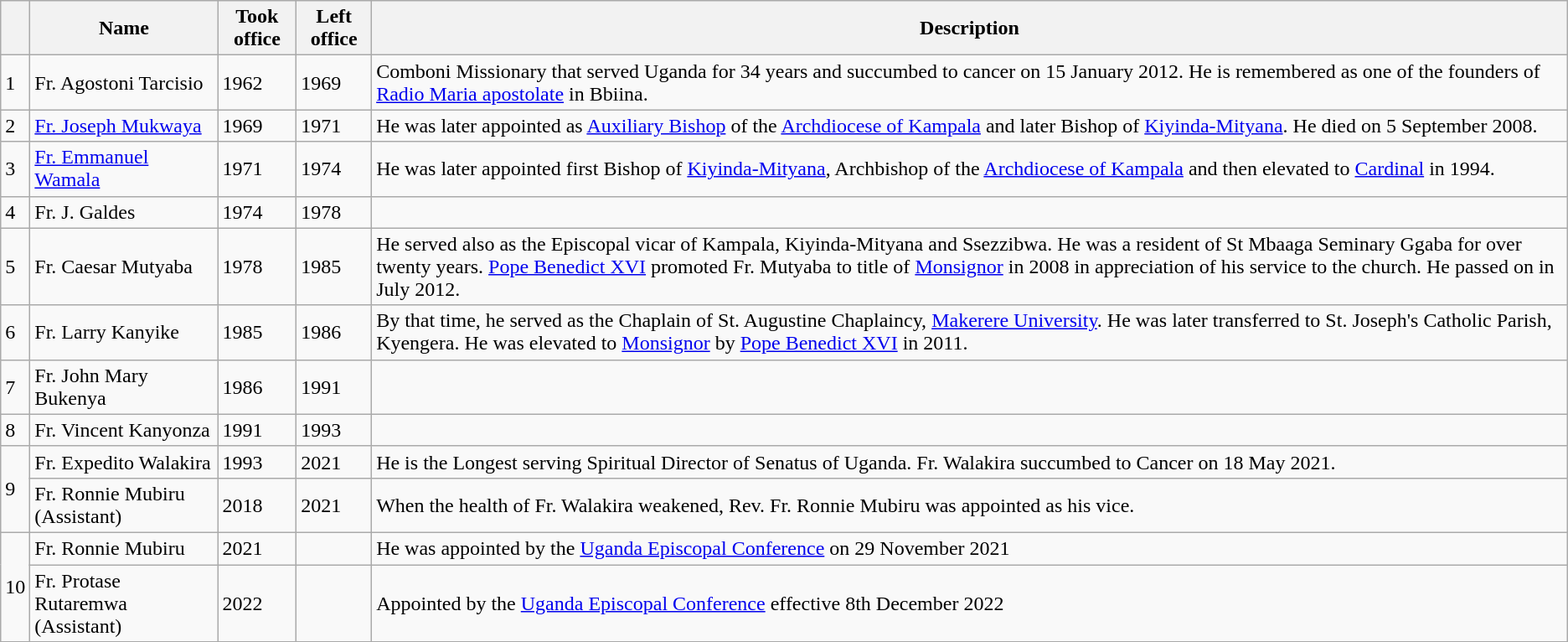<table class="wikitable">
<tr>
<th></th>
<th>Name</th>
<th>Took office</th>
<th>Left office</th>
<th>Description</th>
</tr>
<tr>
<td>1</td>
<td>Fr. Agostoni Tarcisio</td>
<td>1962</td>
<td>1969</td>
<td>Comboni Missionary that served Uganda for 34 years and succumbed to cancer on 15 January 2012. He is remembered as one of the founders of <a href='#'>Radio Maria apostolate</a> in Bbiina.</td>
</tr>
<tr>
<td>2</td>
<td><a href='#'>Fr. Joseph Mukwaya</a></td>
<td>1969</td>
<td>1971</td>
<td>He was later appointed as <a href='#'>Auxiliary Bishop</a> of the <a href='#'>Archdiocese of Kampala</a> and later Bishop of <a href='#'>Kiyinda-Mityana</a>. He died on 5 September 2008.</td>
</tr>
<tr>
<td>3</td>
<td><a href='#'>Fr. Emmanuel Wamala</a></td>
<td>1971</td>
<td>1974</td>
<td>He was later appointed first Bishop of <a href='#'>Kiyinda-Mityana</a>, Archbishop of the <a href='#'>Archdiocese of Kampala</a> and then elevated to <a href='#'>Cardinal</a> in 1994.</td>
</tr>
<tr>
<td>4</td>
<td>Fr. J. Galdes</td>
<td>1974</td>
<td>1978</td>
<td></td>
</tr>
<tr>
<td>5</td>
<td>Fr. Caesar Mutyaba</td>
<td>1978</td>
<td>1985</td>
<td>He served also as the Episcopal vicar of Kampala, Kiyinda-Mityana and Ssezzibwa. He was a resident of St Mbaaga Seminary Ggaba for over twenty years. <a href='#'>Pope Benedict XVI</a> promoted Fr. Mutyaba to title of <a href='#'>Monsignor</a> in 2008 in appreciation of his service to the church. He passed on in July 2012.</td>
</tr>
<tr>
<td>6</td>
<td>Fr. Larry Kanyike</td>
<td>1985</td>
<td>1986</td>
<td>By that time, he served as the Chaplain of St. Augustine Chaplaincy, <a href='#'>Makerere University</a>. He was later transferred to St. Joseph's Catholic Parish, Kyengera. He was elevated to <a href='#'>Monsignor</a> by <a href='#'>Pope Benedict XVI</a> in 2011.</td>
</tr>
<tr>
<td>7</td>
<td>Fr. John Mary Bukenya</td>
<td>1986</td>
<td>1991</td>
<td></td>
</tr>
<tr>
<td>8</td>
<td>Fr. Vincent Kanyonza</td>
<td>1991</td>
<td>1993</td>
<td></td>
</tr>
<tr>
<td rowspan="2">9</td>
<td>Fr. Expedito Walakira</td>
<td>1993</td>
<td>2021</td>
<td>He is the Longest serving Spiritual Director of Senatus of Uganda. Fr. Walakira succumbed to Cancer on 18 May 2021.</td>
</tr>
<tr>
<td>Fr. Ronnie Mubiru (Assistant)</td>
<td>2018</td>
<td>2021</td>
<td>When the health of Fr. Walakira weakened, Rev. Fr. Ronnie Mubiru was appointed as his vice.</td>
</tr>
<tr>
<td rowspan="2">10</td>
<td>Fr. Ronnie Mubiru</td>
<td>2021</td>
<td></td>
<td>He was appointed by the <a href='#'>Uganda Episcopal Conference</a> on 29 November 2021</td>
</tr>
<tr>
<td>Fr. Protase Rutaremwa (Assistant)</td>
<td>2022</td>
<td></td>
<td>Appointed by the <a href='#'>Uganda Episcopal Conference</a> effective 8th December 2022</td>
</tr>
</table>
